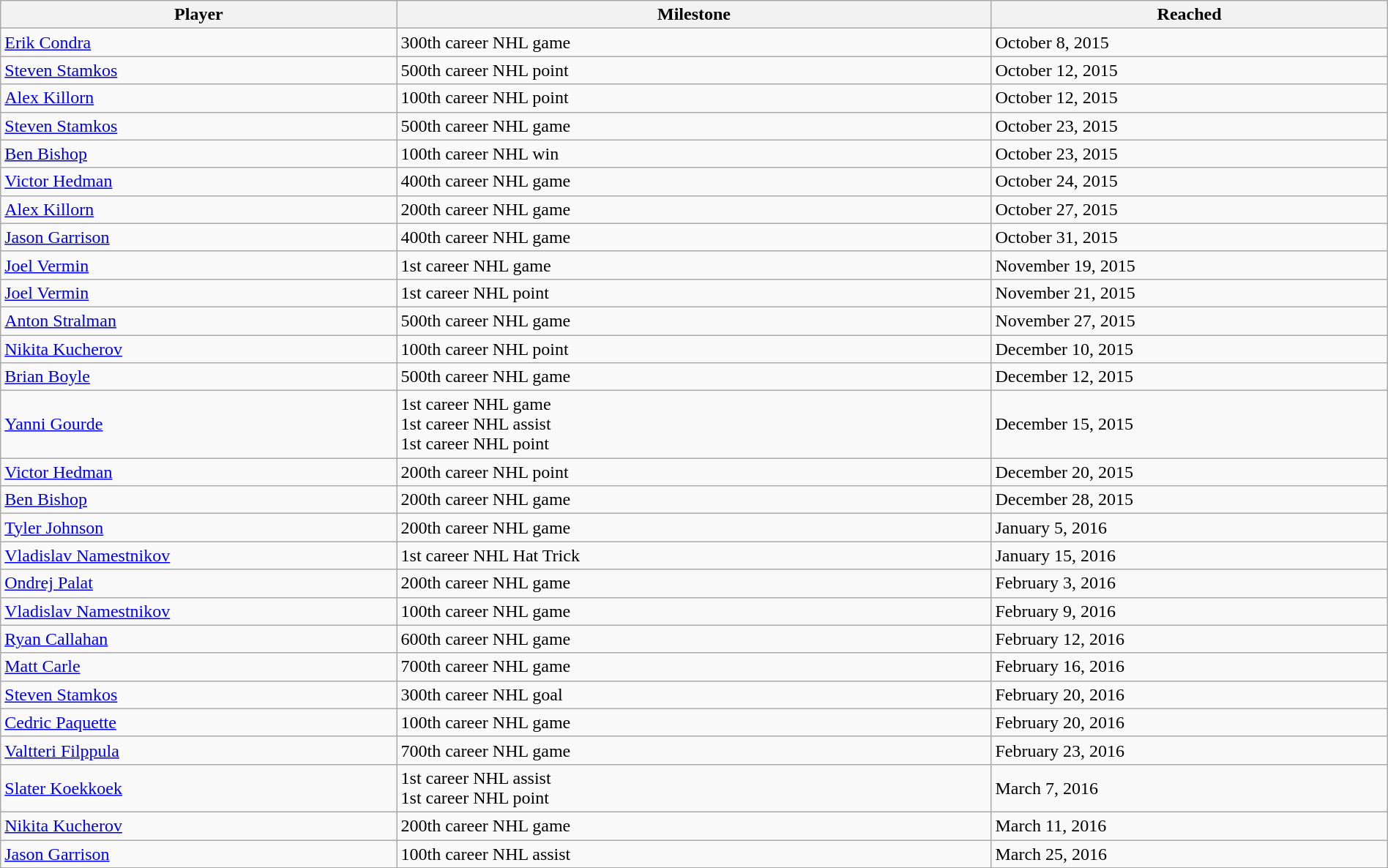<table class="wikitable sortable" style="width:100%;">
<tr align=center>
<th style="width:20%;">Player</th>
<th style="width:30%;">Milestone</th>
<th style="width:20%;" data-sort-type="date">Reached</th>
</tr>
<tr>
<td><a href='#'>Erik Condra</a></td>
<td>300th career NHL game</td>
<td>October 8, 2015</td>
</tr>
<tr>
<td><a href='#'>Steven Stamkos</a></td>
<td>500th career NHL point</td>
<td>October 12, 2015</td>
</tr>
<tr>
<td><a href='#'>Alex Killorn</a></td>
<td>100th career NHL point</td>
<td>October 12, 2015</td>
</tr>
<tr>
<td><a href='#'>Steven Stamkos</a></td>
<td>500th career NHL game</td>
<td>October 23, 2015</td>
</tr>
<tr>
<td><a href='#'>Ben Bishop</a></td>
<td>100th career NHL win</td>
<td>October 23, 2015</td>
</tr>
<tr>
<td><a href='#'>Victor Hedman</a></td>
<td>400th career NHL game</td>
<td>October 24, 2015</td>
</tr>
<tr>
<td><a href='#'>Alex Killorn</a></td>
<td>200th career NHL game</td>
<td>October 27, 2015</td>
</tr>
<tr>
<td><a href='#'>Jason Garrison</a></td>
<td>400th career NHL game</td>
<td>October 31, 2015</td>
</tr>
<tr>
<td><a href='#'>Joel Vermin</a></td>
<td>1st career NHL game</td>
<td>November 19, 2015</td>
</tr>
<tr>
<td><a href='#'>Joel Vermin</a></td>
<td>1st career NHL point</td>
<td>November 21, 2015</td>
</tr>
<tr>
<td><a href='#'>Anton Stralman</a></td>
<td>500th career NHL game</td>
<td>November 27, 2015</td>
</tr>
<tr>
<td><a href='#'>Nikita Kucherov</a></td>
<td>100th career NHL point</td>
<td>December 10, 2015</td>
</tr>
<tr>
<td><a href='#'>Brian Boyle</a></td>
<td>500th career NHL game</td>
<td>December 12, 2015</td>
</tr>
<tr>
<td><a href='#'>Yanni Gourde</a></td>
<td>1st career NHL game<br>1st career NHL assist<br>1st career NHL point</td>
<td>December 15, 2015</td>
</tr>
<tr>
<td><a href='#'>Victor Hedman</a></td>
<td>200th career NHL point</td>
<td>December 20, 2015</td>
</tr>
<tr>
<td><a href='#'>Ben Bishop</a></td>
<td>200th career NHL game</td>
<td>December 28, 2015</td>
</tr>
<tr>
<td><a href='#'>Tyler Johnson</a></td>
<td>200th career NHL game</td>
<td>January 5, 2016</td>
</tr>
<tr>
<td><a href='#'>Vladislav Namestnikov</a></td>
<td>1st career NHL Hat Trick</td>
<td>January 15, 2016</td>
</tr>
<tr>
<td><a href='#'>Ondrej Palat</a></td>
<td>200th career NHL game</td>
<td>February 3, 2016</td>
</tr>
<tr>
<td><a href='#'>Vladislav Namestnikov</a></td>
<td>100th career NHL game</td>
<td>February 9, 2016</td>
</tr>
<tr>
<td><a href='#'>Ryan Callahan</a></td>
<td>600th career NHL game</td>
<td>February 12, 2016</td>
</tr>
<tr>
<td><a href='#'>Matt Carle</a></td>
<td>700th career NHL game</td>
<td>February 16, 2016</td>
</tr>
<tr>
<td><a href='#'>Steven Stamkos</a></td>
<td>300th career NHL goal</td>
<td>February 20, 2016</td>
</tr>
<tr>
<td><a href='#'>Cedric Paquette</a></td>
<td>100th career NHL game</td>
<td>February 20, 2016</td>
</tr>
<tr>
<td><a href='#'>Valtteri Filppula</a></td>
<td>700th career NHL game</td>
<td>February 23, 2016</td>
</tr>
<tr>
<td><a href='#'>Slater Koekkoek</a></td>
<td>1st career NHL assist<br>1st career NHL point</td>
<td>March 7, 2016</td>
</tr>
<tr>
<td><a href='#'>Nikita Kucherov</a></td>
<td>200th career NHL game</td>
<td>March 11, 2016</td>
</tr>
<tr>
<td><a href='#'>Jason Garrison</a></td>
<td>100th career NHL assist</td>
<td>March 25, 2016</td>
</tr>
</table>
